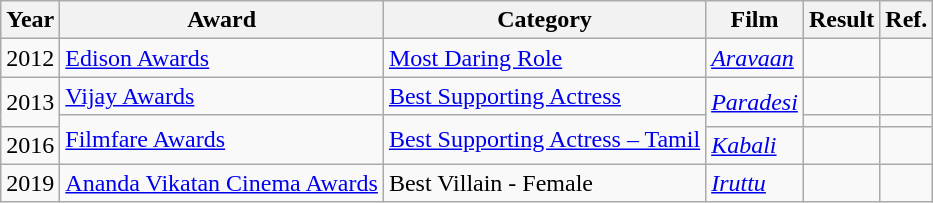<table class="wikitable">
<tr>
<th>Year</th>
<th>Award</th>
<th>Category</th>
<th>Film</th>
<th>Result</th>
<th>Ref.</th>
</tr>
<tr>
<td>2012</td>
<td><a href='#'>Edison Awards</a></td>
<td><a href='#'>Most Daring Role</a></td>
<td><em><a href='#'>Aravaan</a></em></td>
<td></td>
<td></td>
</tr>
<tr>
<td rowspan="2">2013</td>
<td><a href='#'>Vijay Awards</a></td>
<td><a href='#'>Best Supporting Actress</a></td>
<td rowspan="2"><em><a href='#'>Paradesi</a></em></td>
<td></td>
<td></td>
</tr>
<tr>
<td rowspan="2"><a href='#'>Filmfare Awards</a></td>
<td rowspan="2"><a href='#'>Best Supporting Actress – Tamil</a></td>
<td></td>
<td></td>
</tr>
<tr>
<td>2016</td>
<td><em><a href='#'>Kabali</a></em></td>
<td></td>
<td></td>
</tr>
<tr>
<td>2019</td>
<td><a href='#'>Ananda Vikatan Cinema Awards</a></td>
<td>Best Villain - Female</td>
<td><em><a href='#'>Iruttu</a></em></td>
<td></td>
<td></td>
</tr>
</table>
